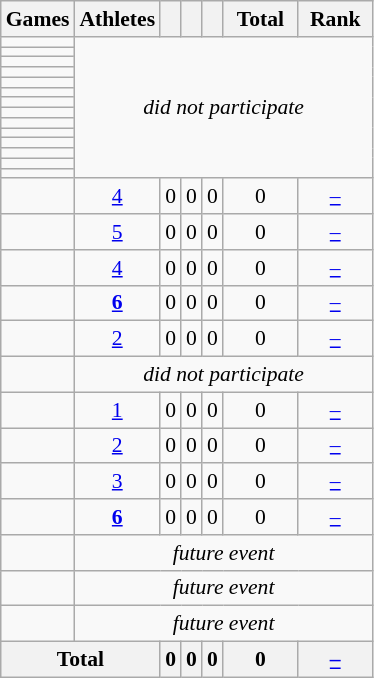<table class="wikitable" style="text-align:center; font-size:90%;">
<tr>
<th>Games</th>
<th>Athletes</th>
<th width:3em; font-weight:bold;"></th>
<th width:3em; font-weight:bold;"></th>
<th width:3em; font-weight:bold;"></th>
<th style="width:3em; font-weight:bold;">Total</th>
<th style="width:3em; font-weight:bold;">Rank</th>
</tr>
<tr>
<td align=left> </td>
<td rowspan="14"; colspan=6><em>did not participate</em></td>
</tr>
<tr>
<td align=left> </td>
</tr>
<tr>
<td align=left> </td>
</tr>
<tr>
<td align=left> </td>
</tr>
<tr>
<td align=left> </td>
</tr>
<tr>
<td align=left> </td>
</tr>
<tr>
<td align=left> </td>
</tr>
<tr>
<td align=left> </td>
</tr>
<tr>
<td align=left> </td>
</tr>
<tr>
<td align=left> </td>
</tr>
<tr>
<td align=left> </td>
</tr>
<tr>
<td align=left> </td>
</tr>
<tr>
<td align=left> </td>
</tr>
<tr>
<td align=left> </td>
</tr>
<tr>
<td align=left> </td>
<td><a href='#'>4</a></td>
<td>0</td>
<td>0</td>
<td>0</td>
<td>0</td>
<td><a href='#'>–</a></td>
</tr>
<tr>
<td align=left> </td>
<td><a href='#'>5</a></td>
<td>0</td>
<td>0</td>
<td>0</td>
<td>0</td>
<td><a href='#'>–</a></td>
</tr>
<tr>
<td align=left> </td>
<td><a href='#'>4</a></td>
<td>0</td>
<td>0</td>
<td>0</td>
<td>0</td>
<td><a href='#'>–</a></td>
</tr>
<tr>
<td align=left> </td>
<td><a href='#'><strong>6</strong></a></td>
<td>0</td>
<td>0</td>
<td>0</td>
<td>0</td>
<td><a href='#'>–</a></td>
</tr>
<tr>
<td align=left> </td>
<td><a href='#'>2</a></td>
<td>0</td>
<td>0</td>
<td>0</td>
<td>0</td>
<td><a href='#'>–</a></td>
</tr>
<tr>
<td align=left> </td>
<td colspan=6><em>did not participate</em></td>
</tr>
<tr>
<td align=left> </td>
<td><a href='#'>1</a></td>
<td>0</td>
<td>0</td>
<td>0</td>
<td>0</td>
<td><a href='#'>–</a></td>
</tr>
<tr>
<td align=left> </td>
<td><a href='#'>2</a></td>
<td>0</td>
<td>0</td>
<td>0</td>
<td>0</td>
<td><a href='#'>–</a></td>
</tr>
<tr>
<td align=left> </td>
<td><a href='#'>3</a></td>
<td>0</td>
<td>0</td>
<td>0</td>
<td>0</td>
<td><a href='#'>–</a></td>
</tr>
<tr>
<td align=left> </td>
<td><a href='#'><strong>6</strong></a></td>
<td>0</td>
<td>0</td>
<td>0</td>
<td>0</td>
<td><a href='#'>–</a></td>
</tr>
<tr>
<td align=left> </td>
<td colspan=6><em>future event</em></td>
</tr>
<tr>
<td align=left> </td>
<td colspan=6><em>future event</em></td>
</tr>
<tr>
<td align=left> </td>
<td colspan=6><em>future event</em></td>
</tr>
<tr>
<th colspan=2>Total</th>
<th>0</th>
<th>0</th>
<th>0</th>
<th>0</th>
<th><a href='#'>–</a></th>
</tr>
</table>
